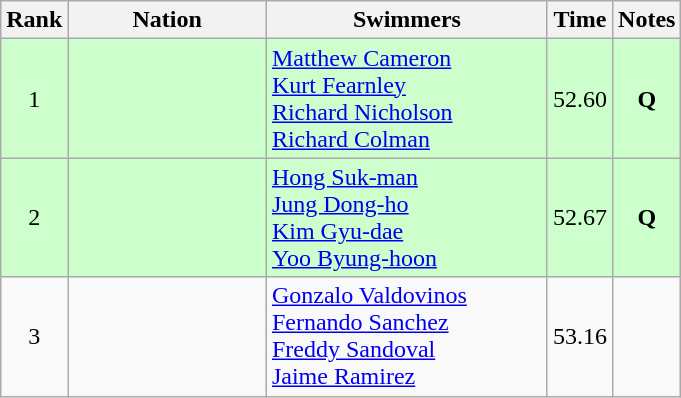<table class="wikitable sortable" style="text-align:center">
<tr>
<th>Rank</th>
<th style="width:125px">Nation</th>
<th Class="unsortable" style="width:180px">Swimmers</th>
<th>Time</th>
<th>Notes</th>
</tr>
<tr style="background:#cfc;">
<td>1</td>
<td style="text-align:left"></td>
<td style="text-align:left"><a href='#'>Matthew Cameron</a><br> <a href='#'>Kurt Fearnley</a><br> <a href='#'>Richard Nicholson</a><br> <a href='#'>Richard Colman</a></td>
<td>52.60</td>
<td><strong>Q</strong></td>
</tr>
<tr style="background:#cfc;">
<td>2</td>
<td style="text-align:left"></td>
<td style="text-align:left"><a href='#'>Hong Suk-man</a><br> <a href='#'>Jung Dong-ho</a><br> <a href='#'>Kim Gyu-dae</a><br> <a href='#'>Yoo Byung-hoon</a></td>
<td>52.67</td>
<td><strong>Q</strong></td>
</tr>
<tr>
<td>3</td>
<td style="text-align:left"></td>
<td style="text-align:left"><a href='#'>Gonzalo Valdovinos</a><br> <a href='#'>Fernando Sanchez</a><br> <a href='#'>Freddy Sandoval</a><br> <a href='#'>Jaime Ramirez</a></td>
<td>53.16</td>
<td></td>
</tr>
</table>
